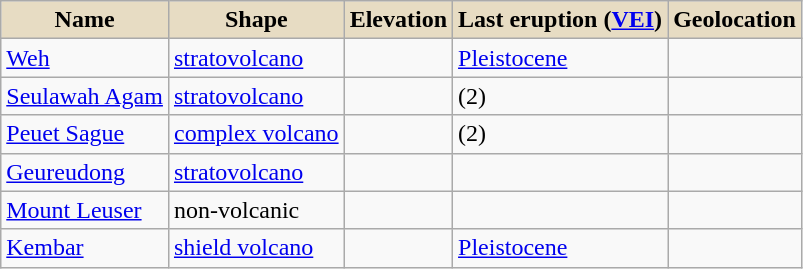<table class="wikitable sortable">
<tr>
<th rowspan=1 style="background-color:#e7dcc3;">Name</th>
<th rowspan=1 style="background-color:#e7dcc3;">Shape</th>
<th rowspan=1 style="background-color:#e7dcc3;">Elevation</th>
<th rowspan=1 style="background-color:#e7dcc3;">Last eruption (<a href='#'>VEI</a>)</th>
<th rowspan=1 style="background-color:#e7dcc3;">Geolocation</th>
</tr>
<tr>
<td><a href='#'>Weh</a></td>
<td><a href='#'>stratovolcano</a></td>
<td align="right"></td>
<td><a href='#'>Pleistocene</a></td>
<td></td>
</tr>
<tr>
<td><a href='#'>Seulawah Agam</a></td>
<td><a href='#'>stratovolcano</a></td>
<td align="right"></td>
<td> (2)</td>
<td></td>
</tr>
<tr>
<td><a href='#'>Peuet Sague</a></td>
<td><a href='#'>complex volcano</a></td>
<td align="right"></td>
<td> (2)</td>
<td></td>
</tr>
<tr>
<td><a href='#'>Geureudong</a></td>
<td><a href='#'>stratovolcano</a></td>
<td align="right"></td>
<td></td>
<td></td>
</tr>
<tr>
<td><a href='#'>Mount Leuser</a></td>
<td>non-volcanic</td>
<td align="right"></td>
<td></td>
<td></td>
</tr>
<tr>
<td><a href='#'>Kembar</a></td>
<td><a href='#'>shield volcano</a></td>
<td align="right"></td>
<td><a href='#'>Pleistocene</a></td>
<td><includeonly></td>
</tr>
</table>
